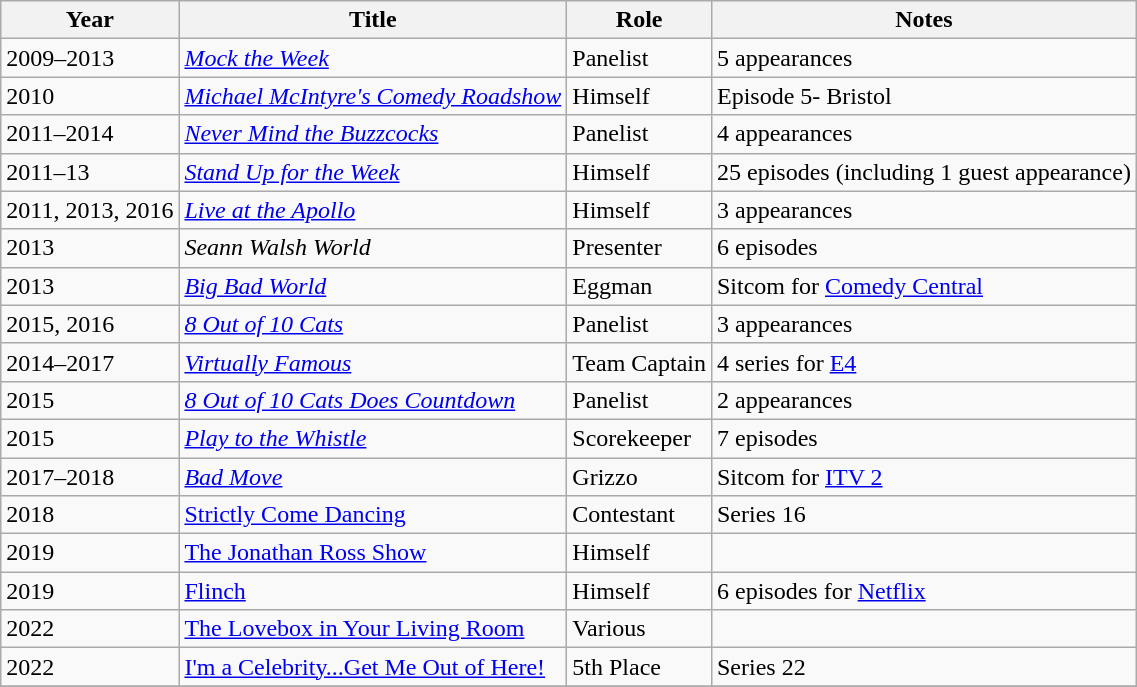<table class="wikitable sortable">
<tr>
<th>Year</th>
<th>Title</th>
<th>Role</th>
<th>Notes</th>
</tr>
<tr>
<td>2009–2013</td>
<td><em><a href='#'>Mock the Week</a></em></td>
<td>Panelist</td>
<td>5 appearances</td>
</tr>
<tr>
<td>2010</td>
<td><em><a href='#'>Michael McIntyre's Comedy Roadshow</a></em></td>
<td>Himself</td>
<td>Episode 5- Bristol</td>
</tr>
<tr>
<td>2011–2014</td>
<td><em><a href='#'>Never Mind the Buzzcocks</a></em></td>
<td>Panelist</td>
<td>4 appearances</td>
</tr>
<tr>
<td>2011–13</td>
<td><em><a href='#'>Stand Up for the Week</a></em></td>
<td>Himself</td>
<td>25 episodes (including 1 guest appearance)</td>
</tr>
<tr>
<td>2011, 2013, 2016</td>
<td><em><a href='#'>Live at the Apollo</a></em></td>
<td>Himself</td>
<td>3 appearances</td>
</tr>
<tr>
<td>2013</td>
<td><em>Seann Walsh World</em></td>
<td>Presenter</td>
<td>6 episodes</td>
</tr>
<tr>
<td>2013</td>
<td><em><a href='#'>Big Bad World</a></em></td>
<td>Eggman</td>
<td>Sitcom for <a href='#'>Comedy Central</a></td>
</tr>
<tr>
<td>2015, 2016</td>
<td><em><a href='#'>8 Out of 10 Cats</a></em></td>
<td>Panelist</td>
<td>3 appearances</td>
</tr>
<tr>
<td>2014–2017</td>
<td><em><a href='#'>Virtually Famous</a></em></td>
<td>Team Captain</td>
<td>4 series for <a href='#'>E4</a></td>
</tr>
<tr>
<td>2015</td>
<td><em><a href='#'>8 Out of 10 Cats Does Countdown</a></em></td>
<td>Panelist</td>
<td>2 appearances</td>
</tr>
<tr>
<td>2015</td>
<td><em><a href='#'>Play to the Whistle</a></em></td>
<td>Scorekeeper</td>
<td>7 episodes</td>
</tr>
<tr>
<td>2017–2018</td>
<td><em><a href='#'>Bad Move</a></td>
<td>Grizzo</td>
<td>Sitcom for <a href='#'>ITV 2</a></td>
</tr>
<tr>
<td>2018</td>
<td></em><a href='#'>Strictly Come Dancing</a><em></td>
<td>Contestant</td>
<td>Series 16</td>
</tr>
<tr>
<td>2019</td>
<td></em><a href='#'>The Jonathan Ross Show</a><em></td>
<td>Himself</td>
<td></td>
</tr>
<tr>
<td>2019</td>
<td></em><a href='#'>Flinch</a><em></td>
<td>Himself</td>
<td>6 episodes for <a href='#'>Netflix</a></td>
</tr>
<tr>
<td>2022</td>
<td></em><a href='#'>The Lovebox in Your Living Room</a><em></td>
<td>Various</td>
<td></td>
</tr>
<tr>
<td>2022</td>
<td></em><a href='#'>I'm a Celebrity...Get Me Out of Here!</a><em></td>
<td>5th Place</td>
<td>Series 22</td>
</tr>
<tr>
</tr>
</table>
